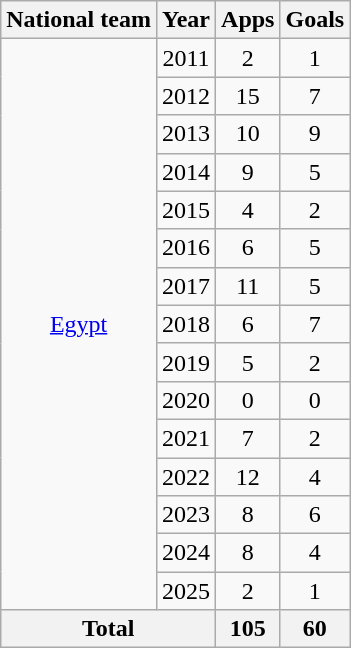<table class="wikitable sortable" style="text-align: center;">
<tr>
<th>National team</th>
<th>Year</th>
<th>Apps</th>
<th>Goals</th>
</tr>
<tr>
<td rowspan="15"><a href='#'>Egypt</a></td>
<td>2011</td>
<td>2</td>
<td>1</td>
</tr>
<tr>
<td>2012</td>
<td>15</td>
<td>7</td>
</tr>
<tr>
<td>2013</td>
<td>10</td>
<td>9</td>
</tr>
<tr>
<td>2014</td>
<td>9</td>
<td>5</td>
</tr>
<tr>
<td>2015</td>
<td>4</td>
<td>2</td>
</tr>
<tr>
<td>2016</td>
<td>6</td>
<td>5</td>
</tr>
<tr>
<td>2017</td>
<td>11</td>
<td>5</td>
</tr>
<tr>
<td>2018</td>
<td>6</td>
<td>7</td>
</tr>
<tr>
<td>2019</td>
<td>5</td>
<td>2</td>
</tr>
<tr>
<td>2020</td>
<td>0</td>
<td>0</td>
</tr>
<tr>
<td>2021</td>
<td>7</td>
<td>2</td>
</tr>
<tr>
<td>2022</td>
<td>12</td>
<td>4</td>
</tr>
<tr>
<td>2023</td>
<td>8</td>
<td>6</td>
</tr>
<tr>
<td>2024</td>
<td>8</td>
<td>4</td>
</tr>
<tr>
<td>2025</td>
<td>2</td>
<td>1</td>
</tr>
<tr>
<th colspan="2">Total</th>
<th>105</th>
<th>60</th>
</tr>
</table>
